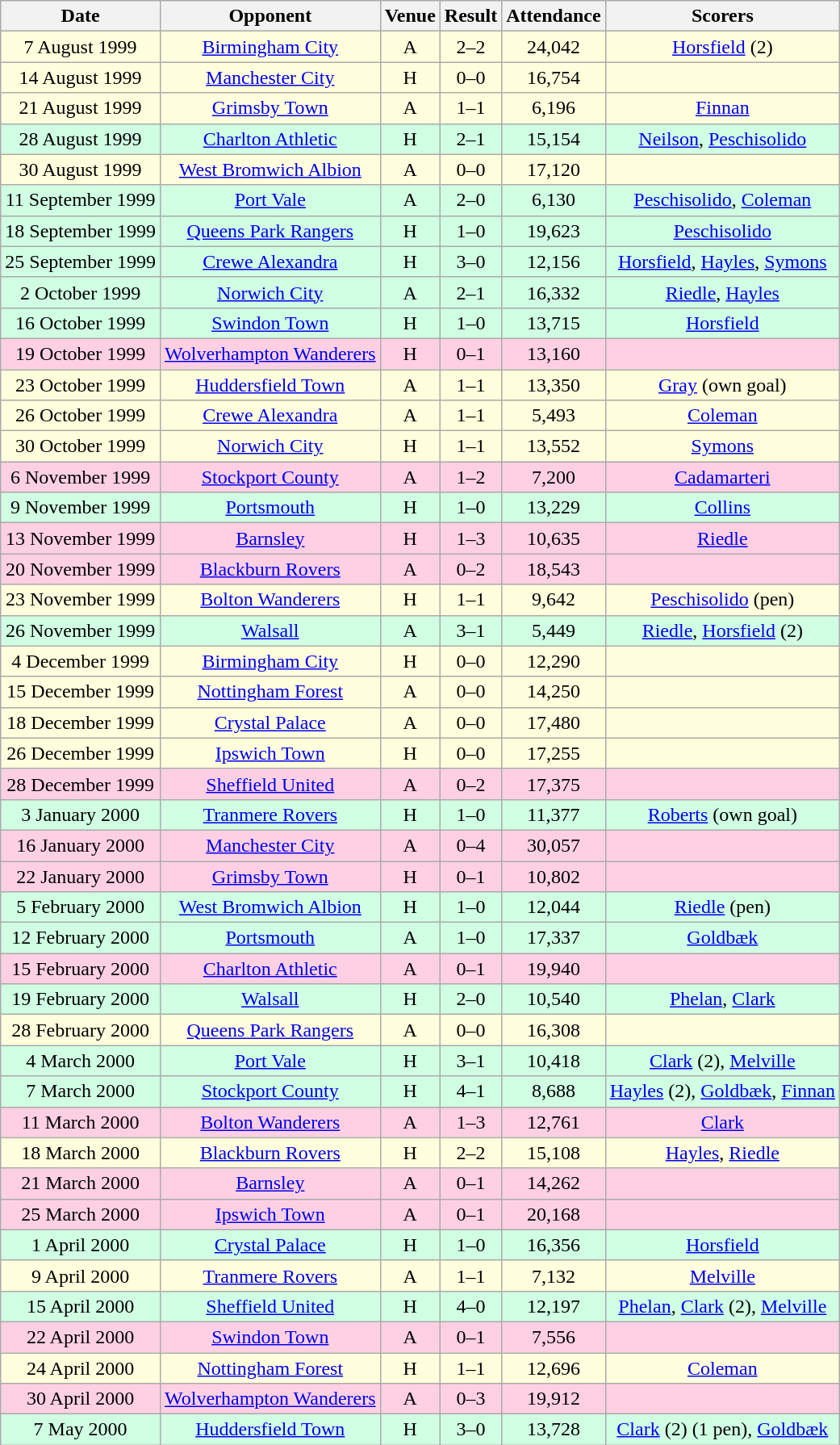<table class="wikitable sortable" style="font-size:100%; text-align:center">
<tr>
<th>Date</th>
<th>Opponent</th>
<th>Venue</th>
<th>Result</th>
<th>Attendance</th>
<th>Scorers</th>
</tr>
<tr style="background-color: #ffffdd;">
<td>7 August 1999</td>
<td><a href='#'>Birmingham City</a></td>
<td>A</td>
<td>2–2</td>
<td>24,042</td>
<td><a href='#'>Horsfield</a> (2)</td>
</tr>
<tr style="background-color: #ffffdd;">
<td>14 August 1999</td>
<td><a href='#'>Manchester City</a></td>
<td>H</td>
<td>0–0</td>
<td>16,754</td>
<td></td>
</tr>
<tr style="background-color: #ffffdd;">
<td>21 August 1999</td>
<td><a href='#'>Grimsby Town</a></td>
<td>A</td>
<td>1–1</td>
<td>6,196</td>
<td><a href='#'>Finnan</a></td>
</tr>
<tr style="background-color: #d0ffe3;">
<td>28 August 1999</td>
<td><a href='#'>Charlton Athletic</a></td>
<td>H</td>
<td>2–1</td>
<td>15,154</td>
<td><a href='#'>Neilson</a>, <a href='#'>Peschisolido</a></td>
</tr>
<tr style="background-color: #ffffdd;">
<td>30 August 1999</td>
<td><a href='#'>West Bromwich Albion</a></td>
<td>A</td>
<td>0–0</td>
<td>17,120</td>
<td></td>
</tr>
<tr style="background-color: #d0ffe3;">
<td>11 September 1999</td>
<td><a href='#'>Port Vale</a></td>
<td>A</td>
<td>2–0</td>
<td>6,130</td>
<td><a href='#'>Peschisolido</a>, <a href='#'>Coleman</a></td>
</tr>
<tr style="background-color: #d0ffe3;">
<td>18 September 1999</td>
<td><a href='#'>Queens Park Rangers</a></td>
<td>H</td>
<td>1–0</td>
<td>19,623</td>
<td><a href='#'>Peschisolido</a></td>
</tr>
<tr style="background-color: #d0ffe3;">
<td>25 September 1999</td>
<td><a href='#'>Crewe Alexandra</a></td>
<td>H</td>
<td>3–0</td>
<td>12,156</td>
<td><a href='#'>Horsfield</a>, <a href='#'>Hayles</a>, <a href='#'>Symons</a></td>
</tr>
<tr style="background-color: #d0ffe3;">
<td>2 October 1999</td>
<td><a href='#'>Norwich City</a></td>
<td>A</td>
<td>2–1</td>
<td>16,332</td>
<td><a href='#'>Riedle</a>, <a href='#'>Hayles</a></td>
</tr>
<tr style="background-color: #d0ffe3;">
<td>16 October 1999</td>
<td><a href='#'>Swindon Town</a></td>
<td>H</td>
<td>1–0</td>
<td>13,715</td>
<td><a href='#'>Horsfield</a></td>
</tr>
<tr style="background-color: #ffd0e3;">
<td>19 October 1999</td>
<td><a href='#'>Wolverhampton Wanderers</a></td>
<td>H</td>
<td>0–1</td>
<td>13,160</td>
<td></td>
</tr>
<tr style="background-color: #ffffdd;">
<td>23 October 1999</td>
<td><a href='#'>Huddersfield Town</a></td>
<td>A</td>
<td>1–1</td>
<td>13,350</td>
<td><a href='#'>Gray</a> (own goal)</td>
</tr>
<tr style="background-color: #ffffdd;">
<td>26 October 1999</td>
<td><a href='#'>Crewe Alexandra</a></td>
<td>A</td>
<td>1–1</td>
<td>5,493</td>
<td><a href='#'>Coleman</a></td>
</tr>
<tr style="background-color: #ffffdd;">
<td>30 October 1999</td>
<td><a href='#'>Norwich City</a></td>
<td>H</td>
<td>1–1</td>
<td>13,552</td>
<td><a href='#'>Symons</a></td>
</tr>
<tr style="background-color: #ffd0e3;">
<td>6 November 1999</td>
<td><a href='#'>Stockport County</a></td>
<td>A</td>
<td>1–2</td>
<td>7,200</td>
<td><a href='#'>Cadamarteri</a></td>
</tr>
<tr style="background-color: #d0ffe3;">
<td>9 November 1999</td>
<td><a href='#'>Portsmouth</a></td>
<td>H</td>
<td>1–0</td>
<td>13,229</td>
<td><a href='#'>Collins</a></td>
</tr>
<tr style="background-color: #ffd0e3;">
<td>13 November 1999</td>
<td><a href='#'>Barnsley</a></td>
<td>H</td>
<td>1–3</td>
<td>10,635</td>
<td><a href='#'>Riedle</a></td>
</tr>
<tr style="background-color: #ffd0e3;">
<td>20 November 1999</td>
<td><a href='#'>Blackburn Rovers</a></td>
<td>A</td>
<td>0–2</td>
<td>18,543</td>
<td></td>
</tr>
<tr style="background-color: #ffffdd;">
<td>23 November 1999</td>
<td><a href='#'>Bolton Wanderers</a></td>
<td>H</td>
<td>1–1</td>
<td>9,642</td>
<td><a href='#'>Peschisolido</a> (pen)</td>
</tr>
<tr style="background-color: #d0ffe3;">
<td>26 November 1999</td>
<td><a href='#'>Walsall</a></td>
<td>A</td>
<td>3–1</td>
<td>5,449</td>
<td><a href='#'>Riedle</a>, <a href='#'>Horsfield</a> (2)</td>
</tr>
<tr style="background-color: #ffffdd;">
<td>4 December 1999</td>
<td><a href='#'>Birmingham City</a></td>
<td>H</td>
<td>0–0</td>
<td>12,290</td>
<td></td>
</tr>
<tr style="background-color: #ffffdd;">
<td>15 December 1999</td>
<td><a href='#'>Nottingham Forest</a></td>
<td>A</td>
<td>0–0</td>
<td>14,250</td>
<td></td>
</tr>
<tr style="background-color: #ffffdd;">
<td>18 December 1999</td>
<td><a href='#'>Crystal Palace</a></td>
<td>A</td>
<td>0–0</td>
<td>17,480</td>
<td></td>
</tr>
<tr style="background-color: #ffffdd;">
<td>26 December 1999</td>
<td><a href='#'>Ipswich Town</a></td>
<td>H</td>
<td>0–0</td>
<td>17,255</td>
<td></td>
</tr>
<tr style="background-color: #ffd0e3;">
<td>28 December 1999</td>
<td><a href='#'>Sheffield United</a></td>
<td>A</td>
<td>0–2</td>
<td>17,375</td>
<td></td>
</tr>
<tr style="background-color: #d0ffe3;">
<td>3 January 2000</td>
<td><a href='#'>Tranmere Rovers</a></td>
<td>H</td>
<td>1–0</td>
<td>11,377</td>
<td><a href='#'>Roberts</a> (own goal)</td>
</tr>
<tr style="background-color: #ffd0e3;">
<td>16 January 2000</td>
<td><a href='#'>Manchester City</a></td>
<td>A</td>
<td>0–4</td>
<td>30,057</td>
<td></td>
</tr>
<tr style="background-color: #ffd0e3;">
<td>22 January 2000</td>
<td><a href='#'>Grimsby Town</a></td>
<td>H</td>
<td>0–1</td>
<td>10,802</td>
<td></td>
</tr>
<tr style="background-color: #d0ffe3;">
<td>5 February 2000</td>
<td><a href='#'>West Bromwich Albion</a></td>
<td>H</td>
<td>1–0</td>
<td>12,044</td>
<td><a href='#'>Riedle</a> (pen)</td>
</tr>
<tr style="background-color: #d0ffe3;">
<td>12 February 2000</td>
<td><a href='#'>Portsmouth</a></td>
<td>A</td>
<td>1–0</td>
<td>17,337</td>
<td><a href='#'>Goldbæk</a></td>
</tr>
<tr style="background-color: #ffd0e3;">
<td>15 February 2000</td>
<td><a href='#'>Charlton Athletic</a></td>
<td>A</td>
<td>0–1</td>
<td>19,940</td>
<td></td>
</tr>
<tr style="background-color: #d0ffe3;">
<td>19 February 2000</td>
<td><a href='#'>Walsall</a></td>
<td>H</td>
<td>2–0</td>
<td>10,540</td>
<td><a href='#'>Phelan</a>, <a href='#'>Clark</a></td>
</tr>
<tr style="background-color: #ffffdd;">
<td>28 February 2000</td>
<td><a href='#'>Queens Park Rangers</a></td>
<td>A</td>
<td>0–0</td>
<td>16,308</td>
<td></td>
</tr>
<tr style="background-color: #d0ffe3;">
<td>4 March 2000</td>
<td><a href='#'>Port Vale</a></td>
<td>H</td>
<td>3–1</td>
<td>10,418</td>
<td><a href='#'>Clark</a> (2), <a href='#'>Melville</a></td>
</tr>
<tr style="background-color: #d0ffe3;">
<td>7 March 2000</td>
<td><a href='#'>Stockport County</a></td>
<td>H</td>
<td>4–1</td>
<td>8,688</td>
<td><a href='#'>Hayles</a> (2), <a href='#'>Goldbæk</a>, <a href='#'>Finnan</a></td>
</tr>
<tr style="background-color: #ffd0e3;">
<td>11 March 2000</td>
<td><a href='#'>Bolton Wanderers</a></td>
<td>A</td>
<td>1–3</td>
<td>12,761</td>
<td><a href='#'>Clark</a></td>
</tr>
<tr style="background-color: #ffffdd;">
<td>18 March 2000</td>
<td><a href='#'>Blackburn Rovers</a></td>
<td>H</td>
<td>2–2</td>
<td>15,108</td>
<td><a href='#'>Hayles</a>, <a href='#'>Riedle</a></td>
</tr>
<tr style="background-color: #ffd0e3;">
<td>21 March 2000</td>
<td><a href='#'>Barnsley</a></td>
<td>A</td>
<td>0–1</td>
<td>14,262</td>
<td></td>
</tr>
<tr style="background-color: #ffd0e3;">
<td>25 March 2000</td>
<td><a href='#'>Ipswich Town</a></td>
<td>A</td>
<td>0–1</td>
<td>20,168</td>
<td></td>
</tr>
<tr style="background-color: #d0ffe3;">
<td>1 April 2000</td>
<td><a href='#'>Crystal Palace</a></td>
<td>H</td>
<td>1–0</td>
<td>16,356</td>
<td><a href='#'>Horsfield</a></td>
</tr>
<tr style="background-color: #ffffdd;">
<td>9 April 2000</td>
<td><a href='#'>Tranmere Rovers</a></td>
<td>A</td>
<td>1–1</td>
<td>7,132</td>
<td><a href='#'>Melville</a></td>
</tr>
<tr style="background-color: #d0ffe3;">
<td>15 April 2000</td>
<td><a href='#'>Sheffield United</a></td>
<td>H</td>
<td>4–0</td>
<td>12,197</td>
<td><a href='#'>Phelan</a>, <a href='#'>Clark</a> (2), <a href='#'>Melville</a></td>
</tr>
<tr style="background-color: #ffd0e3;">
<td>22 April 2000</td>
<td><a href='#'>Swindon Town</a></td>
<td>A</td>
<td>0–1</td>
<td>7,556</td>
<td></td>
</tr>
<tr style="background-color: #ffffdd;">
<td>24 April 2000</td>
<td><a href='#'>Nottingham Forest</a></td>
<td>H</td>
<td>1–1</td>
<td>12,696</td>
<td><a href='#'>Coleman</a></td>
</tr>
<tr style="background-color: #ffd0e3;">
<td>30 April 2000</td>
<td><a href='#'>Wolverhampton Wanderers</a></td>
<td>A</td>
<td>0–3</td>
<td>19,912</td>
<td></td>
</tr>
<tr style="background-color: #d0ffe3;">
<td>7 May 2000</td>
<td><a href='#'>Huddersfield Town</a></td>
<td>H</td>
<td>3–0</td>
<td>13,728</td>
<td><a href='#'>Clark</a> (2) (1 pen), <a href='#'>Goldbæk</a></td>
</tr>
</table>
